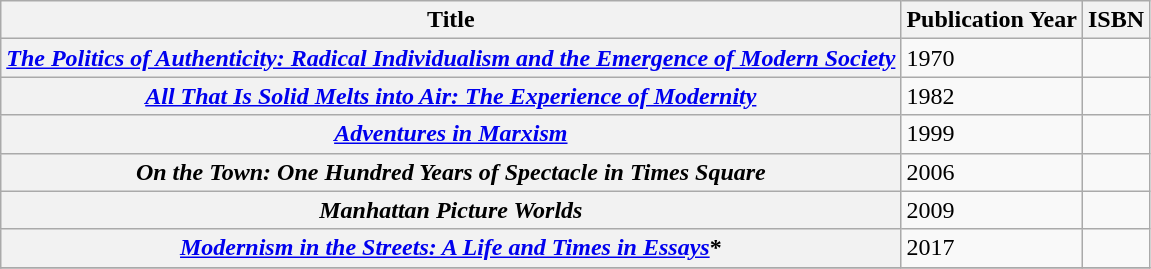<table class="wikitable plainrowheaders sortable">
<tr>
<th scope="col">Title</th>
<th scope="col">Publication Year</th>
<th scope="col" class="unsortable">ISBN</th>
</tr>
<tr>
<th scope=row><em><a href='#'>The Politics of Authenticity: Radical Individualism and the Emergence of Modern Society</a></em></th>
<td>1970</td>
<td></td>
</tr>
<tr>
<th scope=row><em><a href='#'>All That Is Solid Melts into Air: The Experience of Modernity</a></em></th>
<td>1982</td>
<td></td>
</tr>
<tr>
<th scope=row><em><a href='#'>Adventures in Marxism</a></em></th>
<td>1999</td>
<td></td>
</tr>
<tr>
<th scope=row><em>On the Town: One Hundred Years of Spectacle in Times Square</em></th>
<td>2006</td>
<td></td>
</tr>
<tr>
<th scope=row><em>Manhattan Picture Worlds</em></th>
<td>2009</td>
<td></td>
</tr>
<tr>
<th scope=row><em><a href='#'>Modernism in the Streets: A Life and Times in Essays</a></em>*</th>
<td>2017</td>
<td></td>
</tr>
<tr>
</tr>
</table>
